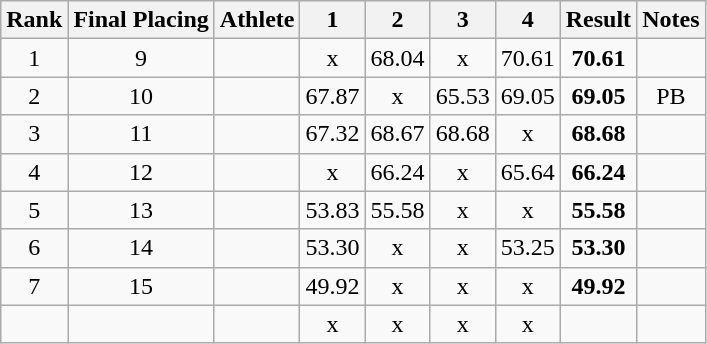<table class="wikitable sortable" style="text-align:center">
<tr>
<th>Rank</th>
<th>Final Placing</th>
<th>Athlete</th>
<th>1</th>
<th>2</th>
<th>3</th>
<th>4</th>
<th>Result</th>
<th>Notes</th>
</tr>
<tr>
<td>1</td>
<td>9</td>
<td align=left></td>
<td>x</td>
<td>68.04</td>
<td>x</td>
<td>70.61</td>
<td><strong>70.61</strong></td>
<td></td>
</tr>
<tr>
<td>2</td>
<td>10</td>
<td align=left></td>
<td>67.87</td>
<td>x</td>
<td>65.53</td>
<td>69.05</td>
<td><strong>69.05</strong></td>
<td>PB</td>
</tr>
<tr>
<td>3</td>
<td>11</td>
<td align=left></td>
<td>67.32</td>
<td>68.67</td>
<td>68.68</td>
<td>x</td>
<td><strong>68.68</strong></td>
<td></td>
</tr>
<tr>
<td>4</td>
<td>12</td>
<td align=left></td>
<td>x</td>
<td>66.24</td>
<td>x</td>
<td>65.64</td>
<td><strong>66.24</strong></td>
<td></td>
</tr>
<tr>
<td>5</td>
<td>13</td>
<td align=left></td>
<td>53.83</td>
<td>55.58</td>
<td>x</td>
<td>x</td>
<td><strong>55.58</strong></td>
<td></td>
</tr>
<tr>
<td>6</td>
<td>14</td>
<td align=left></td>
<td>53.30</td>
<td>x</td>
<td>x</td>
<td>53.25</td>
<td><strong>53.30</strong></td>
<td></td>
</tr>
<tr>
<td>7</td>
<td>15</td>
<td align=left></td>
<td>49.92</td>
<td>x</td>
<td>x</td>
<td>x</td>
<td><strong>49.92</strong></td>
<td></td>
</tr>
<tr>
<td></td>
<td></td>
<td align=left></td>
<td>x</td>
<td>x</td>
<td>x</td>
<td>x</td>
<td></td>
<td></td>
</tr>
</table>
